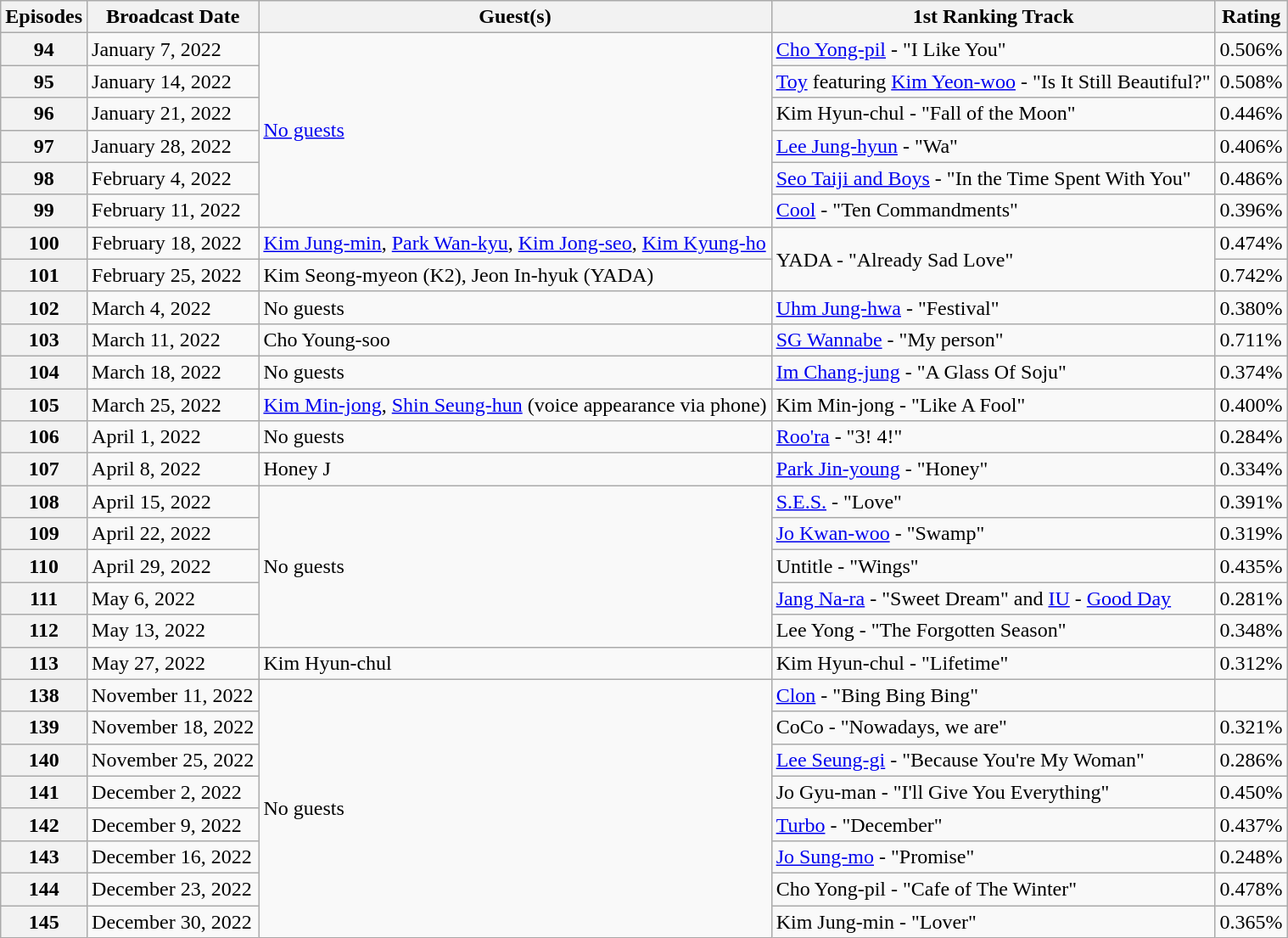<table class="wikitable">
<tr>
<th>Episodes</th>
<th>Broadcast Date</th>
<th>Guest(s)</th>
<th>1st Ranking Track</th>
<th>Rating</th>
</tr>
<tr>
<th>94</th>
<td>January 7, 2022</td>
<td rowspan="6"><a href='#'>No guests</a></td>
<td><a href='#'>Cho Yong-pil</a> - "I Like You"</td>
<td>0.506%</td>
</tr>
<tr>
<th>95</th>
<td>January 14, 2022</td>
<td><a href='#'>Toy</a> featuring <a href='#'>Kim Yeon-woo</a> - "Is It Still Beautiful?"</td>
<td>0.508%</td>
</tr>
<tr>
<th>96</th>
<td>January 21, 2022</td>
<td>Kim Hyun-chul - "Fall of the Moon"</td>
<td>0.446%</td>
</tr>
<tr>
<th>97</th>
<td>January 28, 2022</td>
<td><a href='#'>Lee Jung-hyun</a> - "Wa"</td>
<td>0.406%</td>
</tr>
<tr>
<th>98</th>
<td>February 4, 2022</td>
<td><a href='#'>Seo Taiji and Boys</a> - "In the Time Spent With You"</td>
<td>0.486%</td>
</tr>
<tr>
<th>99</th>
<td>February 11, 2022</td>
<td><a href='#'>Cool</a> - "Ten Commandments"</td>
<td>0.396%</td>
</tr>
<tr>
<th>100</th>
<td>February 18, 2022</td>
<td><a href='#'>Kim Jung-min</a>, <a href='#'>Park Wan-kyu</a>, <a href='#'>Kim Jong-seo</a>, <a href='#'>Kim Kyung-ho</a></td>
<td rowspan="2">YADA - "Already Sad Love"</td>
<td>0.474%</td>
</tr>
<tr>
<th>101</th>
<td>February 25, 2022</td>
<td>Kim Seong-myeon (K2), Jeon In-hyuk (YADA)</td>
<td>0.742%</td>
</tr>
<tr>
<th>102</th>
<td>March 4, 2022</td>
<td>No guests</td>
<td><a href='#'>Uhm Jung-hwa</a> - "Festival"</td>
<td>0.380%</td>
</tr>
<tr>
<th>103</th>
<td>March 11, 2022</td>
<td>Cho Young-soo</td>
<td><a href='#'>SG Wannabe</a> - "My person"</td>
<td>0.711%</td>
</tr>
<tr>
<th>104</th>
<td>March 18, 2022</td>
<td>No guests</td>
<td><a href='#'>Im Chang-jung</a> - "A Glass Of Soju"</td>
<td>0.374%</td>
</tr>
<tr>
<th>105</th>
<td>March 25, 2022</td>
<td><a href='#'>Kim Min-jong</a>, <a href='#'>Shin Seung-hun</a> (voice appearance via phone)</td>
<td>Kim Min-jong - "Like A Fool"</td>
<td>0.400%</td>
</tr>
<tr>
<th>106</th>
<td>April 1, 2022</td>
<td>No guests</td>
<td><a href='#'>Roo'ra</a> - "3! 4!"</td>
<td>0.284%</td>
</tr>
<tr>
<th>107</th>
<td>April 8, 2022</td>
<td>Honey J</td>
<td><a href='#'>Park Jin-young</a> - "Honey"</td>
<td>0.334%</td>
</tr>
<tr>
<th>108</th>
<td>April 15, 2022</td>
<td rowspan="5">No guests</td>
<td><a href='#'>S.E.S.</a> - "Love"</td>
<td>0.391%</td>
</tr>
<tr>
<th>109</th>
<td>April 22, 2022</td>
<td><a href='#'>Jo Kwan-woo</a> - "Swamp"</td>
<td>0.319%</td>
</tr>
<tr>
<th>110</th>
<td>April 29, 2022</td>
<td>Untitle - "Wings"</td>
<td>0.435%</td>
</tr>
<tr>
<th>111</th>
<td>May 6, 2022</td>
<td><a href='#'>Jang Na-ra</a> - "Sweet Dream" and <a href='#'>IU</a> - <a href='#'>Good Day</a></td>
<td>0.281%</td>
</tr>
<tr>
<th>112</th>
<td>May 13, 2022</td>
<td>Lee Yong - "The Forgotten Season"</td>
<td>0.348%</td>
</tr>
<tr>
<th>113</th>
<td>May 27, 2022</td>
<td>Kim Hyun-chul</td>
<td>Kim Hyun-chul - "Lifetime"</td>
<td>0.312%</td>
</tr>
<tr>
<th>138</th>
<td>November 11, 2022</td>
<td rowspan="8">No guests</td>
<td><a href='#'>Clon</a> - "Bing Bing Bing"</td>
<td></td>
</tr>
<tr>
<th>139</th>
<td>November 18, 2022</td>
<td>CoCo - "Nowadays, we are"</td>
<td>0.321%</td>
</tr>
<tr>
<th>140</th>
<td>November 25, 2022</td>
<td><a href='#'>Lee Seung-gi</a> - "Because You're My Woman"</td>
<td>0.286%</td>
</tr>
<tr>
<th>141</th>
<td>December 2, 2022</td>
<td>Jo Gyu-man - "I'll Give You Everything"</td>
<td>0.450%</td>
</tr>
<tr>
<th>142</th>
<td>December 9, 2022</td>
<td><a href='#'>Turbo</a> - "December"</td>
<td>0.437%</td>
</tr>
<tr>
<th>143</th>
<td>December 16, 2022</td>
<td><a href='#'>Jo Sung-mo</a> - "Promise"</td>
<td>0.248%</td>
</tr>
<tr>
<th>144</th>
<td>December 23, 2022</td>
<td>Cho Yong-pil - "Cafe of The Winter"</td>
<td>0.478%</td>
</tr>
<tr>
<th>145</th>
<td>December 30, 2022</td>
<td>Kim Jung-min - "Lover"</td>
<td>0.365%</td>
</tr>
</table>
